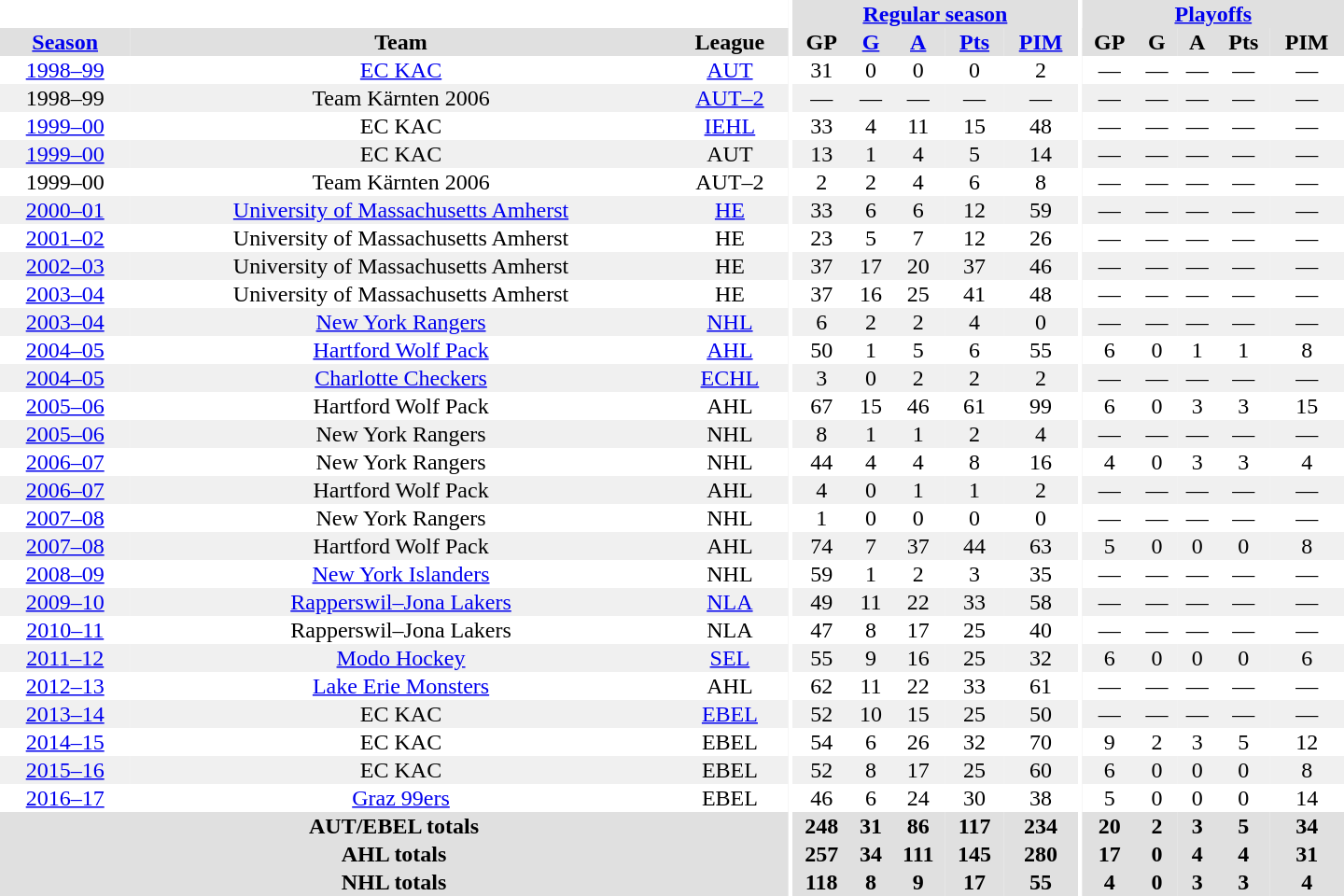<table border="0" cellpadding="1" cellspacing="0" style="text-align:center; width:60em">
<tr bgcolor="#e0e0e0">
<th colspan="3" bgcolor="#ffffff"></th>
<th rowspan="100" bgcolor="#ffffff"></th>
<th colspan="5"><a href='#'>Regular season</a></th>
<th rowspan="100" bgcolor="#ffffff"></th>
<th colspan="5"><a href='#'>Playoffs</a></th>
</tr>
<tr bgcolor="#e0e0e0">
<th><a href='#'>Season</a></th>
<th>Team</th>
<th>League</th>
<th>GP</th>
<th><a href='#'>G</a></th>
<th><a href='#'>A</a></th>
<th><a href='#'>Pts</a></th>
<th><a href='#'>PIM</a></th>
<th>GP</th>
<th>G</th>
<th>A</th>
<th>Pts</th>
<th>PIM</th>
</tr>
<tr>
<td><a href='#'>1998–99</a></td>
<td><a href='#'>EC KAC</a></td>
<td><a href='#'>AUT</a></td>
<td>31</td>
<td>0</td>
<td>0</td>
<td>0</td>
<td>2</td>
<td>—</td>
<td>—</td>
<td>—</td>
<td>—</td>
<td>—</td>
</tr>
<tr bgcolor="#f0f0f0">
<td>1998–99</td>
<td>Team Kärnten 2006</td>
<td><a href='#'>AUT–2</a></td>
<td>—</td>
<td>—</td>
<td>—</td>
<td>—</td>
<td>—</td>
<td>—</td>
<td>—</td>
<td>—</td>
<td>—</td>
<td>—</td>
</tr>
<tr>
<td><a href='#'>1999–00</a></td>
<td>EC KAC</td>
<td><a href='#'>IEHL</a></td>
<td>33</td>
<td>4</td>
<td>11</td>
<td>15</td>
<td>48</td>
<td>—</td>
<td>—</td>
<td>—</td>
<td>—</td>
<td>—</td>
</tr>
<tr bgcolor="#f0f0f0">
<td><a href='#'>1999–00</a></td>
<td>EC KAC</td>
<td>AUT</td>
<td>13</td>
<td>1</td>
<td>4</td>
<td>5</td>
<td>14</td>
<td>—</td>
<td>—</td>
<td>—</td>
<td>—</td>
<td>—</td>
</tr>
<tr>
<td>1999–00</td>
<td>Team Kärnten 2006</td>
<td>AUT–2</td>
<td>2</td>
<td>2</td>
<td>4</td>
<td>6</td>
<td>8</td>
<td>—</td>
<td>—</td>
<td>—</td>
<td>—</td>
<td>—</td>
</tr>
<tr bgcolor="#f0f0f0">
<td><a href='#'>2000–01</a></td>
<td><a href='#'>University of Massachusetts Amherst</a></td>
<td><a href='#'>HE</a></td>
<td>33</td>
<td>6</td>
<td>6</td>
<td>12</td>
<td>59</td>
<td>—</td>
<td>—</td>
<td>—</td>
<td>—</td>
<td>—</td>
</tr>
<tr>
<td><a href='#'>2001–02</a></td>
<td>University of Massachusetts Amherst</td>
<td>HE</td>
<td>23</td>
<td>5</td>
<td>7</td>
<td>12</td>
<td>26</td>
<td>—</td>
<td>—</td>
<td>—</td>
<td>—</td>
<td>—</td>
</tr>
<tr bgcolor="#f0f0f0">
<td><a href='#'>2002–03</a></td>
<td>University of Massachusetts Amherst</td>
<td>HE</td>
<td>37</td>
<td>17</td>
<td>20</td>
<td>37</td>
<td>46</td>
<td>—</td>
<td>—</td>
<td>—</td>
<td>—</td>
<td>—</td>
</tr>
<tr>
<td><a href='#'>2003–04</a></td>
<td>University of Massachusetts Amherst</td>
<td>HE</td>
<td>37</td>
<td>16</td>
<td>25</td>
<td>41</td>
<td>48</td>
<td>—</td>
<td>—</td>
<td>—</td>
<td>—</td>
<td>—</td>
</tr>
<tr bgcolor="#f0f0f0">
<td><a href='#'>2003–04</a></td>
<td><a href='#'>New York Rangers</a></td>
<td><a href='#'>NHL</a></td>
<td>6</td>
<td>2</td>
<td>2</td>
<td>4</td>
<td>0</td>
<td>—</td>
<td>—</td>
<td>—</td>
<td>—</td>
<td>—</td>
</tr>
<tr>
<td><a href='#'>2004–05</a></td>
<td><a href='#'>Hartford Wolf Pack</a></td>
<td><a href='#'>AHL</a></td>
<td>50</td>
<td>1</td>
<td>5</td>
<td>6</td>
<td>55</td>
<td>6</td>
<td>0</td>
<td>1</td>
<td>1</td>
<td>8</td>
</tr>
<tr bgcolor="#f0f0f0">
<td><a href='#'>2004–05</a></td>
<td><a href='#'>Charlotte Checkers</a></td>
<td><a href='#'>ECHL</a></td>
<td>3</td>
<td>0</td>
<td>2</td>
<td>2</td>
<td>2</td>
<td>—</td>
<td>—</td>
<td>—</td>
<td>—</td>
<td>—</td>
</tr>
<tr>
<td><a href='#'>2005–06</a></td>
<td>Hartford Wolf Pack</td>
<td>AHL</td>
<td>67</td>
<td>15</td>
<td>46</td>
<td>61</td>
<td>99</td>
<td>6</td>
<td>0</td>
<td>3</td>
<td>3</td>
<td>15</td>
</tr>
<tr bgcolor="#f0f0f0">
<td><a href='#'>2005–06</a></td>
<td>New York Rangers</td>
<td>NHL</td>
<td>8</td>
<td>1</td>
<td>1</td>
<td>2</td>
<td>4</td>
<td>—</td>
<td>—</td>
<td>—</td>
<td>—</td>
<td>—</td>
</tr>
<tr>
<td><a href='#'>2006–07</a></td>
<td>New York Rangers</td>
<td>NHL</td>
<td>44</td>
<td>4</td>
<td>4</td>
<td>8</td>
<td>16</td>
<td>4</td>
<td>0</td>
<td>3</td>
<td>3</td>
<td>4</td>
</tr>
<tr bgcolor="#f0f0f0">
<td><a href='#'>2006–07</a></td>
<td>Hartford Wolf Pack</td>
<td>AHL</td>
<td>4</td>
<td>0</td>
<td>1</td>
<td>1</td>
<td>2</td>
<td>—</td>
<td>—</td>
<td>—</td>
<td>—</td>
<td>—</td>
</tr>
<tr>
<td><a href='#'>2007–08</a></td>
<td>New York Rangers</td>
<td>NHL</td>
<td>1</td>
<td>0</td>
<td>0</td>
<td>0</td>
<td>0</td>
<td>—</td>
<td>—</td>
<td>—</td>
<td>—</td>
<td>—</td>
</tr>
<tr bgcolor="#f0f0f0">
<td><a href='#'>2007–08</a></td>
<td>Hartford Wolf Pack</td>
<td>AHL</td>
<td>74</td>
<td>7</td>
<td>37</td>
<td>44</td>
<td>63</td>
<td>5</td>
<td>0</td>
<td>0</td>
<td>0</td>
<td>8</td>
</tr>
<tr>
<td><a href='#'>2008–09</a></td>
<td><a href='#'>New York Islanders</a></td>
<td>NHL</td>
<td>59</td>
<td>1</td>
<td>2</td>
<td>3</td>
<td>35</td>
<td>—</td>
<td>—</td>
<td>—</td>
<td>—</td>
<td>—</td>
</tr>
<tr bgcolor="#f0f0f0">
<td><a href='#'>2009–10</a></td>
<td><a href='#'>Rapperswil–Jona Lakers</a></td>
<td><a href='#'>NLA</a></td>
<td>49</td>
<td>11</td>
<td>22</td>
<td>33</td>
<td>58</td>
<td>—</td>
<td>—</td>
<td>—</td>
<td>—</td>
<td>—</td>
</tr>
<tr>
<td><a href='#'>2010–11</a></td>
<td>Rapperswil–Jona Lakers</td>
<td>NLA</td>
<td>47</td>
<td>8</td>
<td>17</td>
<td>25</td>
<td>40</td>
<td>—</td>
<td>—</td>
<td>—</td>
<td>—</td>
<td>—</td>
</tr>
<tr bgcolor="#f0f0f0">
<td><a href='#'>2011–12</a></td>
<td><a href='#'>Modo Hockey</a></td>
<td><a href='#'>SEL</a></td>
<td>55</td>
<td>9</td>
<td>16</td>
<td>25</td>
<td>32</td>
<td>6</td>
<td>0</td>
<td>0</td>
<td>0</td>
<td>6</td>
</tr>
<tr>
<td><a href='#'>2012–13</a></td>
<td><a href='#'>Lake Erie Monsters</a></td>
<td>AHL</td>
<td>62</td>
<td>11</td>
<td>22</td>
<td>33</td>
<td>61</td>
<td>—</td>
<td>—</td>
<td>—</td>
<td>—</td>
<td>—</td>
</tr>
<tr bgcolor="#f0f0f0">
<td><a href='#'>2013–14</a></td>
<td>EC KAC</td>
<td><a href='#'>EBEL</a></td>
<td>52</td>
<td>10</td>
<td>15</td>
<td>25</td>
<td>50</td>
<td>—</td>
<td>—</td>
<td>—</td>
<td>—</td>
<td>—</td>
</tr>
<tr>
<td><a href='#'>2014–15</a></td>
<td>EC KAC</td>
<td>EBEL</td>
<td>54</td>
<td>6</td>
<td>26</td>
<td>32</td>
<td>70</td>
<td>9</td>
<td>2</td>
<td>3</td>
<td>5</td>
<td>12</td>
</tr>
<tr bgcolor="#f0f0f0">
<td><a href='#'>2015–16</a></td>
<td>EC KAC</td>
<td>EBEL</td>
<td>52</td>
<td>8</td>
<td>17</td>
<td>25</td>
<td>60</td>
<td>6</td>
<td>0</td>
<td>0</td>
<td>0</td>
<td>8</td>
</tr>
<tr>
<td><a href='#'>2016–17</a></td>
<td><a href='#'>Graz 99ers</a></td>
<td>EBEL</td>
<td>46</td>
<td>6</td>
<td>24</td>
<td>30</td>
<td>38</td>
<td>5</td>
<td>0</td>
<td>0</td>
<td>0</td>
<td>14</td>
</tr>
<tr bgcolor="#e0e0e0">
<th colspan="3">AUT/EBEL totals</th>
<th>248</th>
<th>31</th>
<th>86</th>
<th>117</th>
<th>234</th>
<th>20</th>
<th>2</th>
<th>3</th>
<th>5</th>
<th>34</th>
</tr>
<tr bgcolor="#e0e0e0">
<th colspan="3">AHL totals</th>
<th>257</th>
<th>34</th>
<th>111</th>
<th>145</th>
<th>280</th>
<th>17</th>
<th>0</th>
<th>4</th>
<th>4</th>
<th>31</th>
</tr>
<tr bgcolor="#e0e0e0">
<th colspan="3">NHL totals</th>
<th>118</th>
<th>8</th>
<th>9</th>
<th>17</th>
<th>55</th>
<th>4</th>
<th>0</th>
<th>3</th>
<th>3</th>
<th>4</th>
</tr>
</table>
